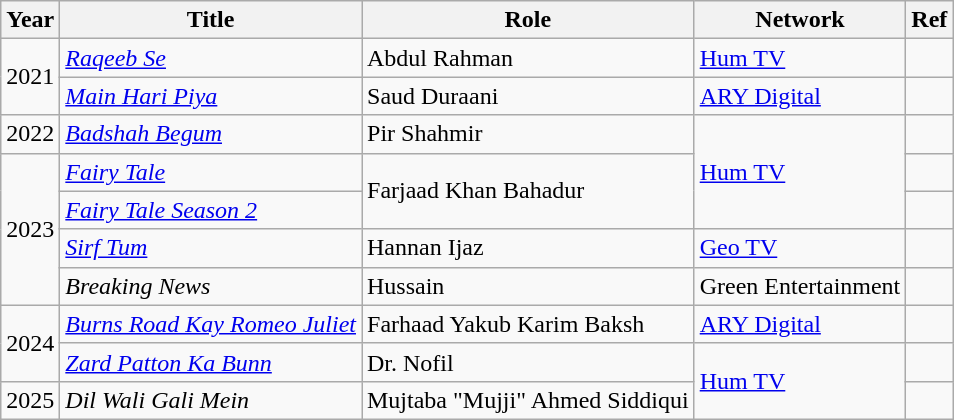<table class="wikitable unsortable plainrowheaders">
<tr style="text-align:center;">
<th scope="col">Year</th>
<th scope="col">Title</th>
<th scope="col">Role</th>
<th scope="col">Network</th>
<th>Ref</th>
</tr>
<tr>
<td rowspan="2">2021</td>
<td><em><a href='#'>Raqeeb Se</a></em></td>
<td>Abdul Rahman</td>
<td><a href='#'>Hum TV</a></td>
<td></td>
</tr>
<tr>
<td><em><a href='#'>Main Hari Piya</a></em></td>
<td>Saud Duraani</td>
<td><a href='#'>ARY Digital</a></td>
<td></td>
</tr>
<tr>
<td>2022</td>
<td><em><a href='#'>Badshah Begum</a></em></td>
<td>Pir Shahmir</td>
<td rowspan="3"><a href='#'>Hum TV</a></td>
<td></td>
</tr>
<tr>
<td rowspan="4">2023</td>
<td><em><a href='#'>Fairy Tale</a></em></td>
<td rowspan="2">Farjaad Khan Bahadur</td>
<td></td>
</tr>
<tr>
<td><em><a href='#'>Fairy Tale Season 2</a></em></td>
<td></td>
</tr>
<tr>
<td><em><a href='#'>Sirf Tum</a></em></td>
<td>Hannan Ijaz</td>
<td><a href='#'>Geo TV</a></td>
<td></td>
</tr>
<tr>
<td><em>Breaking News</em></td>
<td>Hussain</td>
<td>Green Entertainment</td>
<td></td>
</tr>
<tr>
<td rowspan="2">2024</td>
<td><em><a href='#'>Burns Road Kay Romeo Juliet</a></em></td>
<td>Farhaad Yakub Karim Baksh</td>
<td><a href='#'>ARY Digital</a></td>
<td></td>
</tr>
<tr>
<td><em><a href='#'>Zard Patton Ka Bunn</a></em></td>
<td>Dr. Nofil</td>
<td rowspan="2"><a href='#'>Hum TV</a></td>
<td></td>
</tr>
<tr>
<td>2025</td>
<td><em>Dil Wali Gali Mein</em></td>
<td>Mujtaba "Mujji" Ahmed Siddiqui</td>
<td></td>
</tr>
</table>
